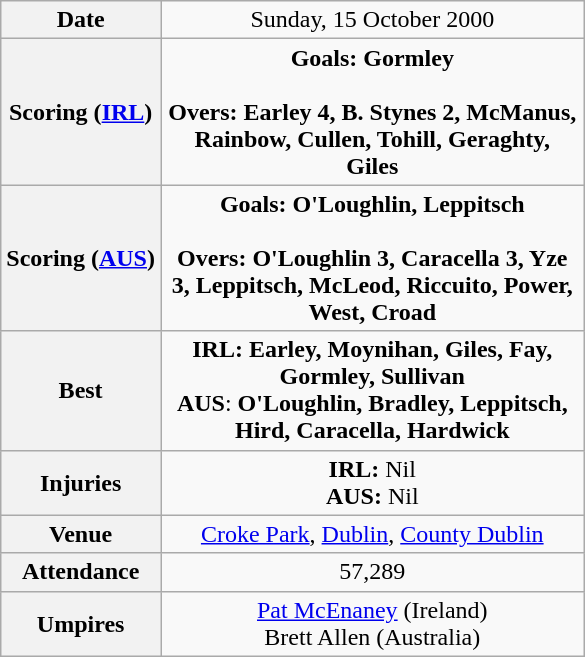<table class="wikitable">
<tr>
<th>Date</th>
<td style="width:275px; text-align:center;">Sunday, 15 October 2000</td>
</tr>
<tr>
<th>Scoring (<a href='#'>IRL</a>)</th>
<td style="width:275px; text-align:center;"><strong>Goals: Gormley</strong> <br><br><strong>Overs: Earley 4, B. Stynes 2, McManus, Rainbow, Cullen, Tohill, Geraghty, Giles</strong></td>
</tr>
<tr>
<th>Scoring (<a href='#'>AUS</a>)</th>
<td style="width:275px; text-align:center;"><strong>Goals: O'Loughlin, Leppitsch</strong><br><br><strong>Overs: O'Loughlin 3, Caracella 3, Yze 3, Leppitsch, McLeod, Riccuito, Power, West, Croad</strong></td>
</tr>
<tr>
<th>Best</th>
<td style="width:275px; text-align:center;"><strong>IRL: Earley, Moynihan, Giles, Fay, Gormley, Sullivan</strong><br> <strong>AUS</strong>: <strong>O'Loughlin, Bradley, Leppitsch, Hird, Caracella, Hardwick</strong></td>
</tr>
<tr>
<th>Injuries</th>
<td style="width:275px; text-align:center;"><strong>IRL:</strong> Nil <br> <strong>AUS:</strong> Nil</td>
</tr>
<tr>
<th>Venue</th>
<td style="width:275px; text-align:center;"><a href='#'>Croke Park</a>, <a href='#'>Dublin</a>, <a href='#'>County Dublin</a></td>
</tr>
<tr>
<th>Attendance</th>
<td style="width:275px; text-align:center;">57,289</td>
</tr>
<tr>
<th>Umpires</th>
<td style="width:275px; text-align:center;"><a href='#'>Pat McEnaney</a> (Ireland) <br> Brett Allen (Australia)</td>
</tr>
</table>
